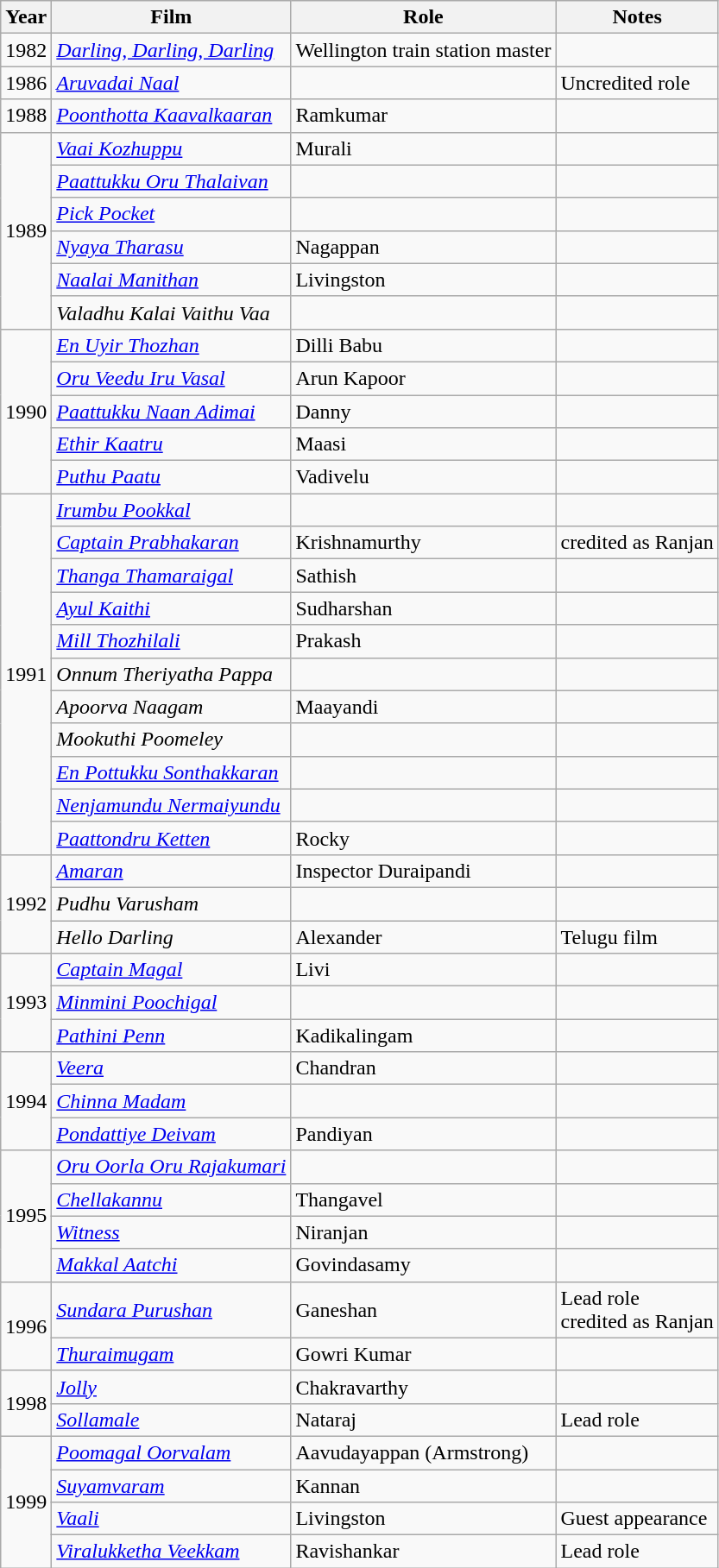<table class="wikitable sortable">
<tr>
<th scope="col">Year</th>
<th scope="col">Film</th>
<th scope="col">Role</th>
<th scope="col" class="unsortable">Notes</th>
</tr>
<tr>
<td>1982</td>
<td><em><a href='#'>Darling, Darling, Darling</a></em></td>
<td>Wellington train station master</td>
<td></td>
</tr>
<tr>
<td>1986</td>
<td><em><a href='#'>Aruvadai Naal</a></em></td>
<td></td>
<td>Uncredited role</td>
</tr>
<tr>
<td>1988</td>
<td><em><a href='#'>Poonthotta Kaavalkaaran</a></em></td>
<td>Ramkumar</td>
<td></td>
</tr>
<tr>
<td rowspan='6'>1989</td>
<td><em><a href='#'>Vaai Kozhuppu</a></em></td>
<td>Murali</td>
<td></td>
</tr>
<tr>
<td><em><a href='#'>Paattukku Oru Thalaivan</a></em></td>
<td></td>
<td></td>
</tr>
<tr>
<td><em><a href='#'>Pick Pocket</a></em></td>
<td></td>
<td></td>
</tr>
<tr>
<td><em><a href='#'>Nyaya Tharasu</a></em></td>
<td>Nagappan</td>
<td></td>
</tr>
<tr>
<td><em><a href='#'>Naalai Manithan</a></em></td>
<td>Livingston</td>
<td></td>
</tr>
<tr>
<td><em>Valadhu Kalai Vaithu Vaa</em></td>
<td></td>
<td></td>
</tr>
<tr>
<td rowspan='5'>1990</td>
<td><em><a href='#'>En Uyir Thozhan</a></em></td>
<td>Dilli  Babu</td>
<td></td>
</tr>
<tr>
<td><em><a href='#'>Oru Veedu Iru Vasal</a></em></td>
<td>Arun Kapoor</td>
<td></td>
</tr>
<tr>
<td><em><a href='#'>Paattukku Naan Adimai</a></em></td>
<td>Danny</td>
<td></td>
</tr>
<tr>
<td><em><a href='#'>Ethir Kaatru</a></em></td>
<td>Maasi</td>
<td></td>
</tr>
<tr>
<td><em><a href='#'>Puthu Paatu</a></em></td>
<td>Vadivelu</td>
<td></td>
</tr>
<tr>
<td rowspan='11'>1991</td>
<td><em><a href='#'>Irumbu Pookkal</a></em></td>
<td></td>
<td></td>
</tr>
<tr>
<td><em><a href='#'>Captain Prabhakaran</a></em></td>
<td>Krishnamurthy</td>
<td>credited as Ranjan</td>
</tr>
<tr>
<td><em><a href='#'>Thanga Thamaraigal</a></em></td>
<td>Sathish</td>
<td></td>
</tr>
<tr>
<td><em><a href='#'>Ayul Kaithi</a></em></td>
<td>Sudharshan</td>
<td></td>
</tr>
<tr>
<td><em><a href='#'>Mill Thozhilali</a></em></td>
<td>Prakash</td>
<td></td>
</tr>
<tr>
<td><em>Onnum Theriyatha Pappa</em></td>
<td></td>
<td></td>
</tr>
<tr>
<td><em>Apoorva Naagam</em></td>
<td>Maayandi</td>
<td></td>
</tr>
<tr>
<td><em>Mookuthi Poomeley</em></td>
<td></td>
<td></td>
</tr>
<tr>
<td><em><a href='#'>En Pottukku Sonthakkaran</a></em></td>
<td></td>
<td></td>
</tr>
<tr>
<td><em><a href='#'>Nenjamundu Nermaiyundu</a></em></td>
<td></td>
<td></td>
</tr>
<tr>
<td><em><a href='#'>Paattondru Ketten</a></em></td>
<td>Rocky</td>
<td></td>
</tr>
<tr>
<td rowspan="3">1992</td>
<td><em><a href='#'>Amaran</a></em></td>
<td>Inspector Duraipandi</td>
<td></td>
</tr>
<tr>
<td><em>Pudhu Varusham</em></td>
<td></td>
<td></td>
</tr>
<tr>
<td><em>Hello Darling</em></td>
<td>Alexander</td>
<td>Telugu film</td>
</tr>
<tr>
<td rowspan='3'>1993</td>
<td><em><a href='#'>Captain Magal</a></em></td>
<td>Livi</td>
<td></td>
</tr>
<tr>
<td><em><a href='#'>Minmini Poochigal</a></em></td>
<td></td>
<td></td>
</tr>
<tr>
<td><em><a href='#'>Pathini Penn</a></em></td>
<td>Kadikalingam</td>
<td></td>
</tr>
<tr>
<td rowspan='3'>1994</td>
<td><em><a href='#'>Veera</a></em></td>
<td>Chandran</td>
<td></td>
</tr>
<tr>
<td><em><a href='#'>Chinna Madam</a> </em></td>
<td></td>
<td></td>
</tr>
<tr>
<td><em><a href='#'>Pondattiye Deivam</a> </em></td>
<td>Pandiyan</td>
<td></td>
</tr>
<tr>
<td rowspan='4'>1995</td>
<td><em><a href='#'>Oru Oorla Oru Rajakumari</a></em></td>
<td></td>
<td></td>
</tr>
<tr>
<td><em><a href='#'>Chellakannu</a></em></td>
<td>Thangavel</td>
<td></td>
</tr>
<tr>
<td><em><a href='#'>Witness</a></em></td>
<td>Niranjan</td>
<td></td>
</tr>
<tr>
<td><em><a href='#'>Makkal Aatchi</a></em></td>
<td>Govindasamy</td>
<td></td>
</tr>
<tr>
<td rowspan='2'>1996</td>
<td><em><a href='#'>Sundara Purushan</a></em></td>
<td>Ganeshan</td>
<td>Lead role<br>credited as Ranjan</td>
</tr>
<tr>
<td><em><a href='#'>Thuraimugam</a></em></td>
<td>Gowri Kumar</td>
<td></td>
</tr>
<tr>
<td rowspan='2'>1998</td>
<td><em><a href='#'>Jolly</a></em></td>
<td>Chakravarthy</td>
<td></td>
</tr>
<tr>
<td><em><a href='#'>Sollamale</a></em></td>
<td>Nataraj</td>
<td>Lead role</td>
</tr>
<tr>
<td rowspan='4'>1999</td>
<td><em><a href='#'>Poomagal Oorvalam</a></em></td>
<td>Aavudayappan (Armstrong)</td>
<td></td>
</tr>
<tr>
<td><em><a href='#'>Suyamvaram</a></em></td>
<td>Kannan</td>
<td></td>
</tr>
<tr>
<td><em><a href='#'>Vaali</a></em></td>
<td>Livingston</td>
<td>Guest appearance</td>
</tr>
<tr>
<td><em><a href='#'>Viralukketha Veekkam</a></em></td>
<td>Ravishankar</td>
<td>Lead role</td>
</tr>
</table>
